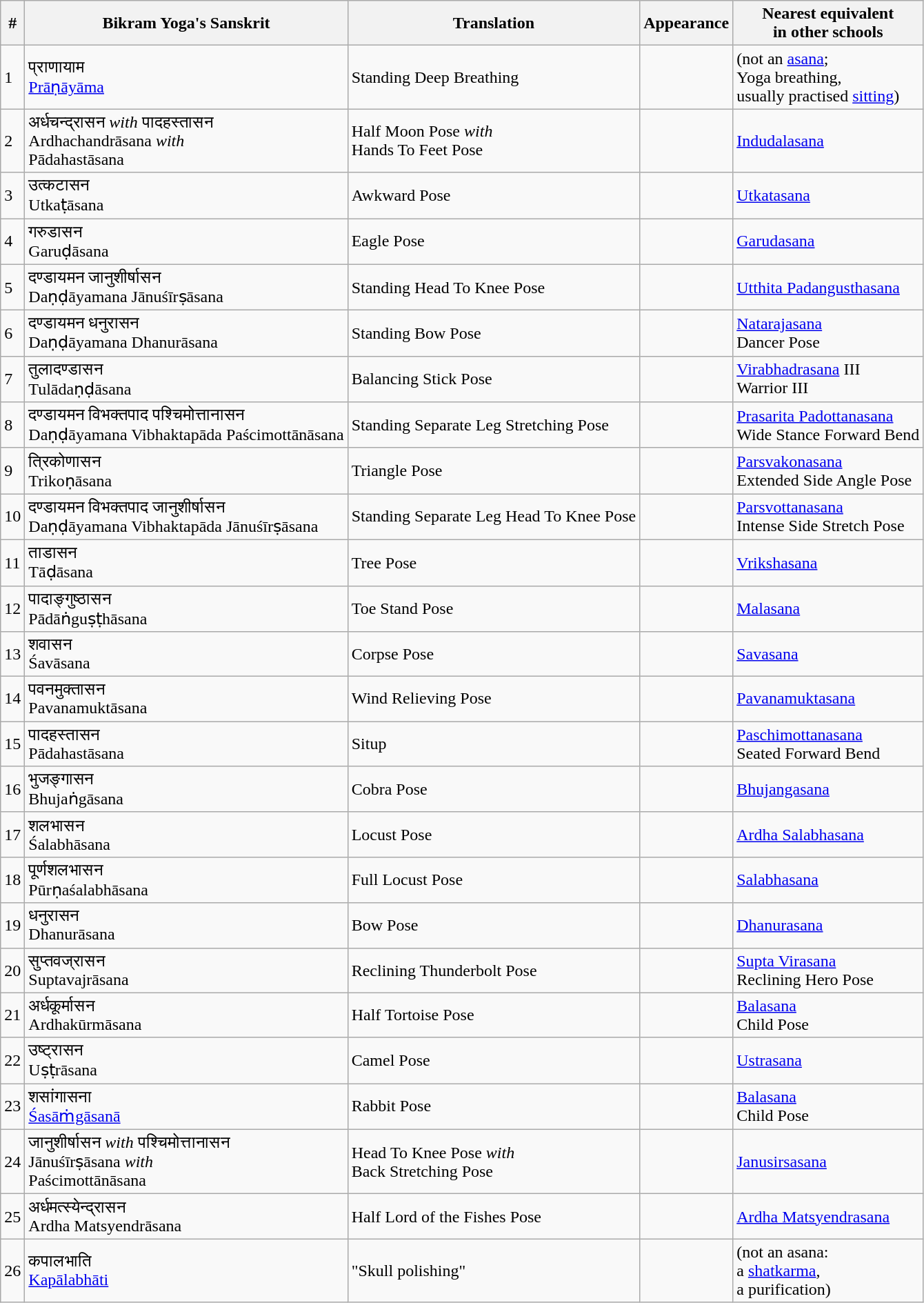<table class="wikitable">
<tr>
<th>#</th>
<th>Bikram Yoga's Sanskrit</th>
<th>Translation</th>
<th>Appearance</th>
<th>Nearest equivalent<br>in other schools</th>
</tr>
<tr>
<td>1</td>
<td>प्राणायाम<br><a href='#'>Prāṇāyāma</a></td>
<td>Standing Deep Breathing</td>
<td></td>
<td>(not an <a href='#'>asana</a>;<br>Yoga breathing,<br>usually practised <a href='#'>sitting</a>)</td>
</tr>
<tr>
<td>2</td>
<td>अर्धचन्द्रासन <em>with</em> पादहस्तासन<br>Ardhachandrāsana <em>with</em><br>Pādahastāsana</td>
<td>Half Moon Pose <em>with</em><br>Hands To Feet Pose</td>
<td></td>
<td><a href='#'>Indudalasana</a></td>
</tr>
<tr>
<td>3</td>
<td>उत्कटासन<br>Utkaṭāsana</td>
<td>Awkward Pose</td>
<td></td>
<td><a href='#'>Utkatasana</a></td>
</tr>
<tr>
<td>4</td>
<td>गरुडासन<br>Garuḍāsana</td>
<td>Eagle Pose</td>
<td></td>
<td><a href='#'>Garudasana</a></td>
</tr>
<tr>
<td>5</td>
<td>दण्डायमन जानुशीर्षासन<br>Daṇḍāyamana Jānuśīrṣāsana</td>
<td>Standing Head To Knee Pose</td>
<td></td>
<td><a href='#'>Utthita Padangusthasana</a></td>
</tr>
<tr>
<td>6</td>
<td>दण्डायमन धनुरासन<br>Daṇḍāyamana Dhanurāsana</td>
<td>Standing Bow Pose</td>
<td></td>
<td><a href='#'>Natarajasana</a><br>Dancer Pose</td>
</tr>
<tr>
<td>7</td>
<td>तुलादण्डासन<br>Tulādaṇḍāsana</td>
<td>Balancing Stick Pose</td>
<td></td>
<td><a href='#'>Virabhadrasana</a> III<br>Warrior III</td>
</tr>
<tr>
<td>8</td>
<td>दण्डायमन विभक्तपाद पश्चिमोत्तानासन<br>Daṇḍāyamana Vibhaktapāda Paścimottānāsana</td>
<td>Standing Separate Leg Stretching Pose</td>
<td></td>
<td><a href='#'>Prasarita Padottanasana</a><br>Wide Stance Forward Bend</td>
</tr>
<tr>
<td>9</td>
<td>त्रिकोणासन<br>Trikoṇāsana</td>
<td>Triangle Pose</td>
<td></td>
<td><a href='#'>Parsvakonasana</a><br>Extended Side Angle Pose</td>
</tr>
<tr>
<td>10</td>
<td>दण्डायमन विभक्तपाद जानुशीर्षासन<br>Daṇḍāyamana Vibhaktapāda Jānuśīrṣāsana</td>
<td>Standing Separate Leg Head To Knee Pose</td>
<td></td>
<td><a href='#'>Parsvottanasana</a><br>Intense Side Stretch Pose</td>
</tr>
<tr>
<td>11</td>
<td>ताडासन<br>Tāḍāsana</td>
<td>Tree Pose</td>
<td></td>
<td><a href='#'>Vrikshasana</a></td>
</tr>
<tr>
<td>12</td>
<td>पादाङ्गुष्ठासन<br>Pādāṅguṣṭhāsana</td>
<td>Toe Stand Pose</td>
<td></td>
<td><a href='#'>Malasana</a></td>
</tr>
<tr>
<td>13</td>
<td>शवासन<br>Śavāsana</td>
<td>Corpse Pose</td>
<td></td>
<td><a href='#'>Savasana</a></td>
</tr>
<tr>
<td>14</td>
<td>पवनमुक्तासन<br>Pavanamuktāsana</td>
<td>Wind Relieving Pose</td>
<td></td>
<td><a href='#'>Pavanamuktasana</a></td>
</tr>
<tr>
<td>15</td>
<td>पादहस्तासन<br>Pādahastāsana</td>
<td>Situp</td>
<td></td>
<td><a href='#'>Paschimottanasana</a><br>Seated Forward Bend</td>
</tr>
<tr>
<td>16</td>
<td>भुजङ्गासन<br>Bhujaṅgāsana</td>
<td>Cobra Pose</td>
<td></td>
<td><a href='#'>Bhujangasana</a></td>
</tr>
<tr>
<td>17</td>
<td>शलभासन<br>Śalabhāsana</td>
<td>Locust Pose</td>
<td></td>
<td><a href='#'>Ardha Salabhasana</a></td>
</tr>
<tr>
<td>18</td>
<td>पूर्णशलभासन<br>Pūrṇaśalabhāsana</td>
<td>Full Locust Pose</td>
<td></td>
<td><a href='#'>Salabhasana</a></td>
</tr>
<tr>
<td>19</td>
<td>धनुरासन<br>Dhanurāsana</td>
<td>Bow Pose</td>
<td></td>
<td><a href='#'>Dhanurasana</a></td>
</tr>
<tr>
<td>20</td>
<td>सुप्तवज्रासन<br>Suptavajrāsana</td>
<td>Reclining Thunderbolt Pose</td>
<td></td>
<td><a href='#'>Supta Virasana</a><br>Reclining Hero Pose</td>
</tr>
<tr>
<td>21</td>
<td>अर्धकूर्मासन<br>Ardhakūrmāsana</td>
<td>Half Tortoise Pose</td>
<td></td>
<td><a href='#'>Balasana</a><br>Child Pose</td>
</tr>
<tr>
<td>22</td>
<td>उष्ट्रासन<br>Uṣṭrāsana</td>
<td>Camel Pose</td>
<td></td>
<td><a href='#'>Ustrasana</a></td>
</tr>
<tr>
<td>23</td>
<td>शसांगासना<br><a href='#'>Śasāṁgāsanā</a></td>
<td>Rabbit Pose</td>
<td></td>
<td><a href='#'>Balasana</a><br>Child Pose</td>
</tr>
<tr>
<td>24</td>
<td>जानुशीर्षासन <em>with</em> पश्चिमोत्तानासन<br>Jānuśīrṣāsana <em>with</em><br>Paścimottānāsana</td>
<td>Head To Knee Pose <em>with</em><br>Back Stretching Pose</td>
<td></td>
<td><a href='#'>Janusirsasana</a></td>
</tr>
<tr>
<td>25</td>
<td>अर्धमत्स्येन्द्रासन<br>Ardha Matsyendrāsana</td>
<td>Half Lord of the Fishes Pose</td>
<td></td>
<td><a href='#'>Ardha Matsyendrasana</a></td>
</tr>
<tr>
<td>26</td>
<td>कपालभाति<br><a href='#'>Kapālabhāti</a></td>
<td>"Skull polishing"</td>
<td></td>
<td>(not an asana:<br>a <a href='#'>shatkarma</a>,<br>a purification)</td>
</tr>
</table>
